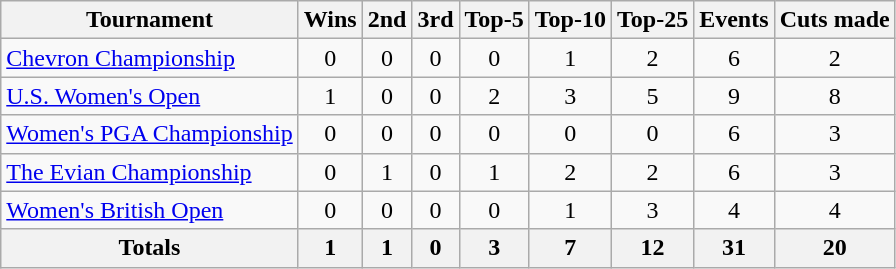<table class=wikitable style=text-align:center>
<tr>
<th>Tournament</th>
<th>Wins</th>
<th>2nd</th>
<th>3rd</th>
<th>Top-5</th>
<th>Top-10</th>
<th>Top-25</th>
<th>Events</th>
<th>Cuts made</th>
</tr>
<tr>
<td align=left><a href='#'>Chevron Championship</a></td>
<td>0</td>
<td>0</td>
<td>0</td>
<td>0</td>
<td>1</td>
<td>2</td>
<td>6</td>
<td>2</td>
</tr>
<tr>
<td align=left><a href='#'>U.S. Women's Open</a></td>
<td>1</td>
<td>0</td>
<td>0</td>
<td>2</td>
<td>3</td>
<td>5</td>
<td>9</td>
<td>8</td>
</tr>
<tr>
<td align=left><a href='#'>Women's PGA Championship</a></td>
<td>0</td>
<td>0</td>
<td>0</td>
<td>0</td>
<td>0</td>
<td>0</td>
<td>6</td>
<td>3</td>
</tr>
<tr>
<td align=left><a href='#'>The Evian Championship</a></td>
<td>0</td>
<td>1</td>
<td>0</td>
<td>1</td>
<td>2</td>
<td>2</td>
<td>6</td>
<td>3</td>
</tr>
<tr>
<td align=left><a href='#'>Women's British Open</a></td>
<td>0</td>
<td>0</td>
<td>0</td>
<td>0</td>
<td>1</td>
<td>3</td>
<td>4</td>
<td>4</td>
</tr>
<tr>
<th>Totals</th>
<th>1</th>
<th>1</th>
<th>0</th>
<th>3</th>
<th>7</th>
<th>12</th>
<th>31</th>
<th>20</th>
</tr>
</table>
